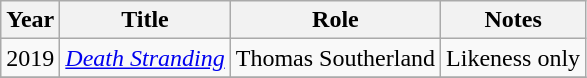<table class="wikitable">
<tr>
<th>Year</th>
<th>Title</th>
<th>Role</th>
<th>Notes</th>
</tr>
<tr>
<td>2019</td>
<td><em><a href='#'>Death Stranding</a></em></td>
<td>Thomas Southerland</td>
<td>Likeness only</td>
</tr>
<tr>
</tr>
</table>
